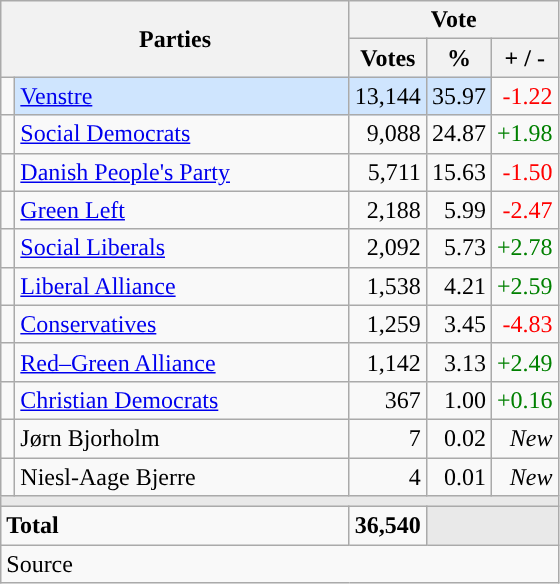<table class="wikitable" style="text-align:right;">
<tr>
<th style="text-align:centre;" rowspan="2" colspan="2" width="225">Parties</th>
<th colspan="3">Vote</th>
</tr>
<tr>
<th width="15">Votes</th>
<th width="15">%</th>
<th width="15">+ / -</th>
</tr>
<tr>
<td width="2" style="color:inherit;background:"></td>
<td bgcolor=#cfe5fe  align="left"><a href='#'>Venstre</a></td>
<td bgcolor=#cfe5fe>13,144</td>
<td bgcolor=#cfe5fe>35.97</td>
<td style=color:red;>-1.22</td>
</tr>
<tr>
<td width="2" style="color:inherit;background:"></td>
<td align="left"><a href='#'>Social Democrats</a></td>
<td>9,088</td>
<td>24.87</td>
<td style=color:green;>+1.98</td>
</tr>
<tr>
<td width="2" style="color:inherit;background:"></td>
<td align="left"><a href='#'>Danish People's Party</a></td>
<td>5,711</td>
<td>15.63</td>
<td style=color:red;>-1.50</td>
</tr>
<tr>
<td width="2" style="color:inherit;background:"></td>
<td align="left"><a href='#'>Green Left</a></td>
<td>2,188</td>
<td>5.99</td>
<td style=color:red;>-2.47</td>
</tr>
<tr>
<td width="2" style="color:inherit;background:"></td>
<td align="left"><a href='#'>Social Liberals</a></td>
<td>2,092</td>
<td>5.73</td>
<td style=color:green;>+2.78</td>
</tr>
<tr>
<td width="2" style="color:inherit;background:"></td>
<td align="left"><a href='#'>Liberal Alliance</a></td>
<td>1,538</td>
<td>4.21</td>
<td style=color:green;>+2.59</td>
</tr>
<tr>
<td width="2" style="color:inherit;background:"></td>
<td align="left"><a href='#'>Conservatives</a></td>
<td>1,259</td>
<td>3.45</td>
<td style=color:red;>-4.83</td>
</tr>
<tr>
<td width="2" style="color:inherit;background:"></td>
<td align="left"><a href='#'>Red–Green Alliance</a></td>
<td>1,142</td>
<td>3.13</td>
<td style=color:green;>+2.49</td>
</tr>
<tr>
<td width="2" style="color:inherit;background:"></td>
<td align="left"><a href='#'>Christian Democrats</a></td>
<td>367</td>
<td>1.00</td>
<td style=color:green;>+0.16</td>
</tr>
<tr>
<td width="2" style="color:inherit;background:"></td>
<td align="left">Jørn Bjorholm</td>
<td>7</td>
<td>0.02</td>
<td><em>New</em></td>
</tr>
<tr>
<td width="2" style="color:inherit;background:"></td>
<td align="left">Niesl-Aage Bjerre</td>
<td>4</td>
<td>0.01</td>
<td><em>New</em></td>
</tr>
<tr>
<td colspan="7" bgcolor="#E9E9E9"></td>
</tr>
<tr>
<td align="left" colspan="2"><strong>Total</strong></td>
<td><strong>36,540</strong></td>
<td bgcolor="#E9E9E9" colspan="2"></td>
</tr>
<tr>
<td align="left" colspan="6">Source</td>
</tr>
</table>
